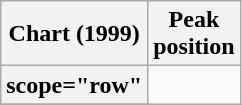<table class="wikitable sortable plainrowheaders">
<tr>
<th scope="col">Chart (1999)</th>
<th scope="col">Peak<br>position</th>
</tr>
<tr>
<th>scope="row"</th>
</tr>
<tr>
</tr>
</table>
